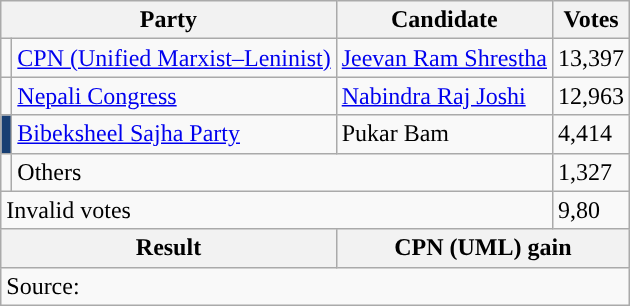<table class="wikitable">
<tr>
<th colspan="2">Party</th>
<th>Candidate</th>
<th>Votes</th>
</tr>
<tr>
<td style="background-color:"></td>
<td><a href='#'>CPN (Unified Marxist–Leninist)</a></td>
<td><a href='#'>Jeevan Ram Shrestha</a></td>
<td>13,397</td>
</tr>
<tr>
<td style="background-color:"></td>
<td><a href='#'>Nepali Congress</a></td>
<td><a href='#'>Nabindra Raj Joshi</a></td>
<td>12,963</td>
</tr>
<tr>
<td style="background-color:#183F73"></td>
<td><a href='#'>Bibeksheel Sajha Party</a></td>
<td>Pukar Bam</td>
<td>4,414</td>
</tr>
<tr>
<td></td>
<td colspan="2">Others</td>
<td>1,327</td>
</tr>
<tr>
<td colspan="3">Invalid votes</td>
<td>9,80</td>
</tr>
<tr>
<th colspan="2">Result</th>
<th colspan="2">CPN (UML) gain</th>
</tr>
<tr>
<td colspan="4">Source: </td>
</tr>
</table>
